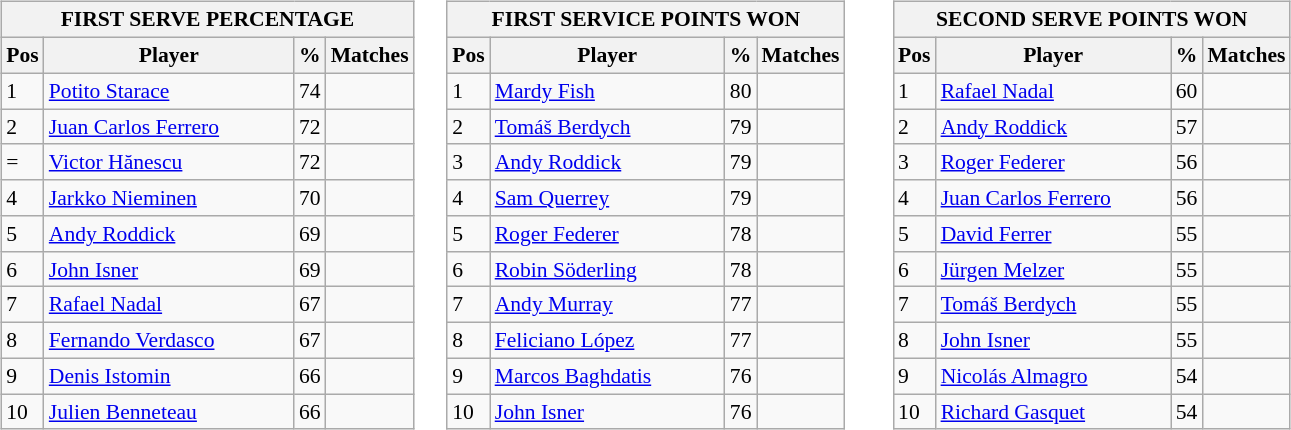<table>
<tr>
<td style="width:33%; vertical-align:top"><br><table class=wikitable style=font-size:90%>
<tr>
<th colspan=4>FIRST SERVE PERCENTAGE</th>
</tr>
<tr>
<th>Pos</th>
<th width=160>Player</th>
<th>%</th>
<th>Matches</th>
</tr>
<tr bgcolor=>
<td>1</td>
<td> <a href='#'>Potito Starace</a></td>
<td>74</td>
<td></td>
</tr>
<tr>
<td>2</td>
<td> <a href='#'>Juan Carlos Ferrero</a></td>
<td>72</td>
<td></td>
</tr>
<tr bgcolor=>
<td>=</td>
<td> <a href='#'>Victor Hănescu</a></td>
<td>72</td>
<td></td>
</tr>
<tr>
<td>4</td>
<td> <a href='#'>Jarkko Nieminen</a></td>
<td>70</td>
<td></td>
</tr>
<tr bgcolor=>
<td>5</td>
<td> <a href='#'>Andy Roddick</a></td>
<td>69</td>
<td></td>
</tr>
<tr>
<td>6</td>
<td> <a href='#'>John Isner</a></td>
<td>69</td>
<td></td>
</tr>
<tr bgcolor=>
<td>7</td>
<td> <a href='#'>Rafael Nadal</a></td>
<td>67</td>
<td></td>
</tr>
<tr>
<td>8</td>
<td> <a href='#'>Fernando Verdasco</a></td>
<td>67</td>
<td></td>
</tr>
<tr bgcolor=>
<td>9</td>
<td> <a href='#'>Denis Istomin</a></td>
<td>66</td>
<td></td>
</tr>
<tr>
<td>10</td>
<td> <a href='#'>Julien Benneteau</a></td>
<td>66</td>
<td></td>
</tr>
</table>
</td>
<td style="width:33%; vertical-align:top"><br><table class=wikitable style=font-size:90%>
<tr>
<th colspan=4>FIRST SERVICE POINTS WON</th>
</tr>
<tr>
<th>Pos</th>
<th width=150>Player</th>
<th>%</th>
<th>Matches</th>
</tr>
<tr bgcolor=>
<td>1</td>
<td> <a href='#'>Mardy Fish</a></td>
<td>80</td>
<td></td>
</tr>
<tr>
<td>2</td>
<td> <a href='#'>Tomáš Berdych</a></td>
<td>79</td>
<td></td>
</tr>
<tr bgcolor=>
<td>3</td>
<td> <a href='#'>Andy Roddick</a></td>
<td>79</td>
<td></td>
</tr>
<tr>
<td>4</td>
<td> <a href='#'>Sam Querrey</a></td>
<td>79</td>
<td></td>
</tr>
<tr bgcolor=>
<td>5</td>
<td> <a href='#'>Roger Federer</a></td>
<td>78</td>
<td></td>
</tr>
<tr>
<td>6</td>
<td> <a href='#'>Robin Söderling</a></td>
<td>78</td>
<td></td>
</tr>
<tr bgcolor=>
<td>7</td>
<td> <a href='#'>Andy Murray</a></td>
<td>77</td>
<td></td>
</tr>
<tr>
<td>8</td>
<td> <a href='#'>Feliciano López</a></td>
<td>77</td>
<td></td>
</tr>
<tr bgcolor=>
<td>9</td>
<td> <a href='#'>Marcos Baghdatis</a></td>
<td>76</td>
<td></td>
</tr>
<tr>
<td>10</td>
<td> <a href='#'>John Isner</a></td>
<td>76</td>
<td></td>
</tr>
</table>
</td>
<td style="width:33%; vertical-align:top"><br><table class=wikitable style=font-size:90%>
<tr>
<th colspan=4>SECOND SERVE POINTS WON</th>
</tr>
<tr>
<th>Pos</th>
<th width=150>Player</th>
<th>%</th>
<th>Matches</th>
</tr>
<tr bgcolor=>
<td>1</td>
<td> <a href='#'>Rafael Nadal</a></td>
<td>60</td>
<td></td>
</tr>
<tr>
<td>2</td>
<td> <a href='#'>Andy Roddick</a></td>
<td>57</td>
<td></td>
</tr>
<tr bgcolor=>
<td>3</td>
<td> <a href='#'>Roger Federer</a></td>
<td>56</td>
<td></td>
</tr>
<tr>
<td>4</td>
<td> <a href='#'>Juan Carlos Ferrero</a></td>
<td>56</td>
<td></td>
</tr>
<tr bgcolor=>
<td>5</td>
<td> <a href='#'>David Ferrer</a></td>
<td>55</td>
<td></td>
</tr>
<tr>
<td>6</td>
<td> <a href='#'>Jürgen Melzer</a></td>
<td>55</td>
<td></td>
</tr>
<tr bgcolor=>
<td>7</td>
<td> <a href='#'>Tomáš Berdych</a></td>
<td>55</td>
<td></td>
</tr>
<tr>
<td>8</td>
<td> <a href='#'>John Isner</a></td>
<td>55</td>
<td></td>
</tr>
<tr bgcolor=>
<td>9</td>
<td> <a href='#'>Nicolás Almagro</a></td>
<td>54</td>
<td></td>
</tr>
<tr>
<td>10</td>
<td> <a href='#'>Richard Gasquet</a></td>
<td>54</td>
<td></td>
</tr>
</table>
</td>
</tr>
</table>
